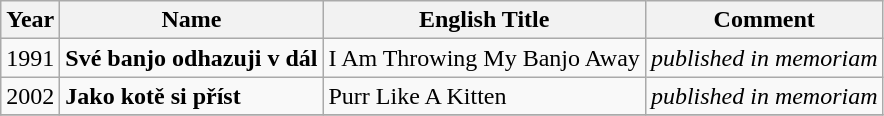<table class="wikitable">
<tr>
<th>Year</th>
<th>Name</th>
<th>English Title</th>
<th>Comment</th>
</tr>
<tr>
<td>1991</td>
<td><strong>Své banjo odhazuji v dál</strong></td>
<td>I Am Throwing My Banjo Away</td>
<td><em>published in memoriam</em></td>
</tr>
<tr>
<td>2002</td>
<td><strong>Jako kotě si příst</strong></td>
<td>Purr Like A Kitten</td>
<td><em>published in memoriam</em></td>
</tr>
<tr>
</tr>
</table>
